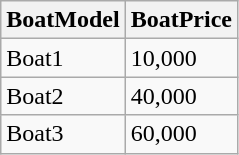<table class="wikitable">
<tr>
<th>BoatModel</th>
<th>BoatPrice</th>
</tr>
<tr>
<td>Boat1</td>
<td>10,000</td>
</tr>
<tr>
<td>Boat2</td>
<td>40,000</td>
</tr>
<tr>
<td>Boat3</td>
<td>60,000</td>
</tr>
</table>
